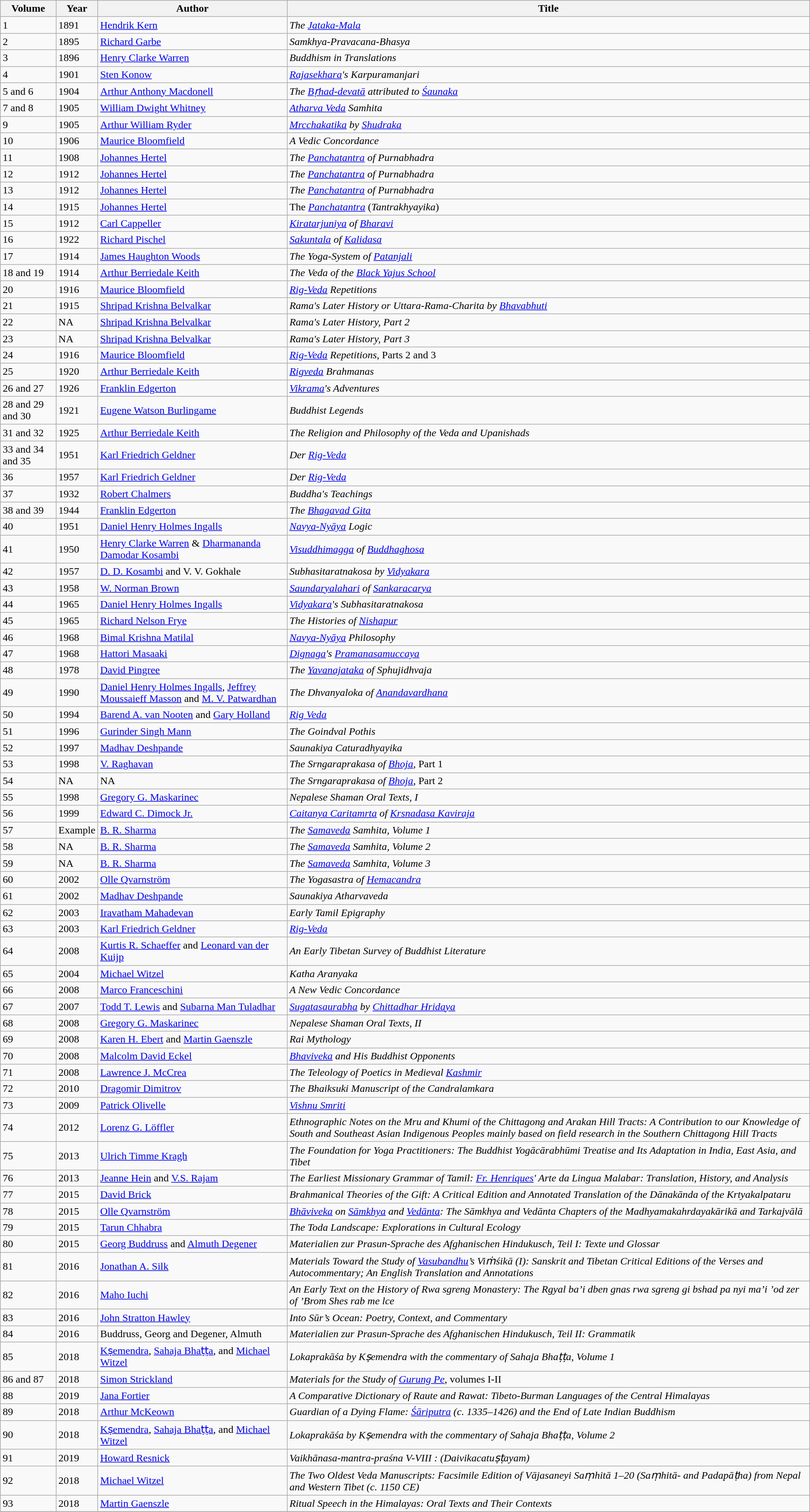<table class="wikitable sortable">
<tr>
<th>Volume</th>
<th>Year</th>
<th>Author</th>
<th>Title</th>
</tr>
<tr>
<td>1</td>
<td>1891</td>
<td><a href='#'>Hendrik Kern</a></td>
<td><em>The <a href='#'>Jataka-Mala</a></em></td>
</tr>
<tr>
<td>2</td>
<td>1895</td>
<td><a href='#'>Richard Garbe</a></td>
<td><em>Samkhya-Pravacana-Bhasya</em></td>
</tr>
<tr>
<td>3</td>
<td>1896</td>
<td><a href='#'>Henry Clarke Warren</a></td>
<td><em>Buddhism in Translations</em></td>
</tr>
<tr>
<td>4</td>
<td>1901</td>
<td><a href='#'>Sten Konow</a></td>
<td><em><a href='#'>Rajasekhara</a>'s</em> <em>Karpuramanjari</em></td>
</tr>
<tr>
<td>5 and 6</td>
<td>1904</td>
<td><a href='#'>Arthur Anthony Macdonell</a></td>
<td><em>The <a href='#'>Bṛhad-devatā</a> attributed to <a href='#'>Śaunaka</a></em></td>
</tr>
<tr>
<td>7 and 8</td>
<td>1905</td>
<td><a href='#'>William Dwight Whitney</a></td>
<td><em><a href='#'>Atharva Veda</a> Samhita</em></td>
</tr>
<tr>
<td>9</td>
<td>1905</td>
<td><a href='#'>Arthur William Ryder</a></td>
<td><em><a href='#'>Mrcchakatika</a> by <a href='#'>Shudraka</a></em></td>
</tr>
<tr>
<td>10</td>
<td>1906</td>
<td><a href='#'>Maurice Bloomfield</a></td>
<td><em>A Vedic Concordance</em></td>
</tr>
<tr>
<td>11</td>
<td>1908</td>
<td><a href='#'>Johannes Hertel</a></td>
<td><em>The <a href='#'>Panchatantra</a> of Purnabhadra</em></td>
</tr>
<tr>
<td>12</td>
<td>1912</td>
<td><a href='#'>Johannes Hertel</a></td>
<td><em>The <a href='#'>Panchatantra</a> of Purnabhadra</em></td>
</tr>
<tr>
<td>13</td>
<td>1912</td>
<td><a href='#'>Johannes Hertel</a></td>
<td><em>The <a href='#'>Panchatantra</a> of Purnabhadra</em></td>
</tr>
<tr>
<td>14</td>
<td>1915</td>
<td><a href='#'>Johannes Hertel</a></td>
<td>The <em><a href='#'>Panchatantra</a></em> (<em>Tantrakhyayika</em>)</td>
</tr>
<tr>
<td>15</td>
<td>1912</td>
<td><a href='#'>Carl Cappeller</a></td>
<td><em><a href='#'>Kiratarjuniya</a> of <a href='#'>Bharavi</a></em></td>
</tr>
<tr>
<td>16</td>
<td>1922</td>
<td><a href='#'>Richard Pischel</a></td>
<td><em><a href='#'>Sakuntala</a> of <a href='#'>Kalidasa</a></em></td>
</tr>
<tr>
<td>17</td>
<td>1914</td>
<td><a href='#'>James Haughton Woods</a></td>
<td><em>The Yoga-System of <a href='#'>Patanjali</a></em></td>
</tr>
<tr>
<td>18 and 19</td>
<td>1914</td>
<td><a href='#'>Arthur Berriedale Keith</a></td>
<td><em>The Veda of the <a href='#'>Black Yajus School</a></em></td>
</tr>
<tr>
<td>20</td>
<td>1916</td>
<td><a href='#'>Maurice Bloomfield</a></td>
<td><em><a href='#'>Rig-Veda</a> Repetitions</em></td>
</tr>
<tr>
<td>21</td>
<td>1915</td>
<td><a href='#'>Shripad Krishna Belvalkar</a></td>
<td><em>Rama's Later History or Uttara-Rama-Charita by <a href='#'>Bhavabhuti</a></em></td>
</tr>
<tr>
<td>22</td>
<td>NA</td>
<td><a href='#'>Shripad Krishna Belvalkar</a></td>
<td><em>Rama's Later History, Part 2</em></td>
</tr>
<tr>
<td>23</td>
<td>NA</td>
<td><a href='#'>Shripad Krishna Belvalkar</a></td>
<td><em>Rama's Later History, Part 3</em></td>
</tr>
<tr>
<td>24</td>
<td>1916</td>
<td><a href='#'>Maurice Bloomfield</a></td>
<td><em><a href='#'>Rig-Veda</a> Repetitions</em>, Parts 2 and 3</td>
</tr>
<tr>
<td>25</td>
<td>1920</td>
<td><a href='#'>Arthur Berriedale Keith</a></td>
<td><em><a href='#'>Rigveda</a> Brahmanas</em></td>
</tr>
<tr>
<td>26 and 27</td>
<td>1926</td>
<td><a href='#'>Franklin Edgerton</a></td>
<td><em><a href='#'>Vikrama</a>'s Adventures</em></td>
</tr>
<tr>
<td>28 and 29 and 30</td>
<td>1921</td>
<td><a href='#'>Eugene Watson Burlingame</a></td>
<td><em>Buddhist Legends</em></td>
</tr>
<tr>
<td>31 and 32</td>
<td>1925</td>
<td><a href='#'>Arthur Berriedale Keith</a></td>
<td><em>The Religion and Philosophy of the Veda and Upanishads</em></td>
</tr>
<tr>
<td>33 and 34 and 35</td>
<td>1951</td>
<td><a href='#'>Karl Friedrich Geldner</a></td>
<td><em>Der <a href='#'>Rig-Veda</a></em></td>
</tr>
<tr>
<td>36</td>
<td>1957</td>
<td><a href='#'>Karl Friedrich Geldner</a></td>
<td><em>Der <a href='#'>Rig-Veda</a></em></td>
</tr>
<tr>
<td>37</td>
<td>1932</td>
<td><a href='#'>Robert Chalmers</a></td>
<td><em>Buddha's Teachings</em></td>
</tr>
<tr>
<td>38 and 39</td>
<td>1944</td>
<td><a href='#'>Franklin Edgerton</a></td>
<td><em>The <a href='#'>Bhagavad Gita</a></em></td>
</tr>
<tr>
<td>40</td>
<td>1951</td>
<td><a href='#'>Daniel Henry Holmes Ingalls</a></td>
<td><em><a href='#'>Navya-Nyāya</a> Logic</em></td>
</tr>
<tr>
<td>41</td>
<td>1950</td>
<td><a href='#'>Henry Clarke Warren</a> & <a href='#'>Dharmananda Damodar Kosambi</a></td>
<td><em><a href='#'>Visuddhimagga</a> of <a href='#'>Buddhaghosa</a></em></td>
</tr>
<tr>
<td>42</td>
<td>1957</td>
<td><a href='#'>D. D. Kosambi</a> and V. V. Gokhale</td>
<td><em>Subhasitaratnakosa by <a href='#'>Vidyakara</a></em></td>
</tr>
<tr>
<td>43</td>
<td>1958</td>
<td><a href='#'>W. Norman Brown</a></td>
<td><em><a href='#'>Saundaryalahari</a> of <a href='#'>Sankaracarya</a></em></td>
</tr>
<tr>
<td>44</td>
<td>1965</td>
<td><a href='#'>Daniel Henry Holmes Ingalls</a></td>
<td><em><a href='#'>Vidyakara</a>'s Subhasitaratnakosa</em></td>
</tr>
<tr>
<td>45</td>
<td>1965</td>
<td><a href='#'>Richard Nelson Frye</a></td>
<td><em>The Histories of <a href='#'>Nishapur</a></em></td>
</tr>
<tr>
<td>46</td>
<td>1968</td>
<td><a href='#'>Bimal Krishna Matilal</a></td>
<td><em><a href='#'>Navya-Nyāya</a> Philosophy</em></td>
</tr>
<tr>
<td>47</td>
<td>1968</td>
<td><a href='#'>Hattori Masaaki</a></td>
<td><em><a href='#'>Dignaga</a>'s <a href='#'>Pramanasamuccaya</a></em></td>
</tr>
<tr>
<td>48</td>
<td>1978</td>
<td><a href='#'>David Pingree</a></td>
<td><em>The <a href='#'>Yavanajataka</a> of Sphujidhvaja</em></td>
</tr>
<tr>
<td>49</td>
<td>1990</td>
<td><a href='#'>Daniel Henry Holmes Ingalls</a>, <a href='#'>Jeffrey Moussaieff Masson</a> and <a href='#'>M. V. Patwardhan</a></td>
<td><em>The Dhvanyaloka of <a href='#'>Anandavardhana</a></em></td>
</tr>
<tr>
<td>50</td>
<td>1994</td>
<td><a href='#'>Barend A. van Nooten</a> and <a href='#'>Gary Holland</a></td>
<td><em><a href='#'>Rig Veda</a></em></td>
</tr>
<tr>
<td>51</td>
<td>1996</td>
<td><a href='#'>Gurinder Singh Mann</a></td>
<td><em>The Goindval Pothis</em></td>
</tr>
<tr>
<td>52</td>
<td>1997</td>
<td><a href='#'>Madhav Deshpande</a></td>
<td><em>Saunakiya Caturadhyayika</em></td>
</tr>
<tr>
<td>53</td>
<td>1998</td>
<td><a href='#'>V. Raghavan</a></td>
<td><em>The Srngaraprakasa of <a href='#'>Bhoja</a></em>, Part 1</td>
</tr>
<tr>
<td>54</td>
<td>NA</td>
<td>NA</td>
<td><em>The Srngaraprakasa of <a href='#'>Bhoja</a></em>, Part 2</td>
</tr>
<tr>
<td>55</td>
<td>1998</td>
<td><a href='#'>Gregory G. Maskarinec</a></td>
<td><em>Nepalese Shaman Oral Texts, I</em></td>
</tr>
<tr>
<td>56</td>
<td>1999</td>
<td><a href='#'>Edward C. Dimock Jr.</a></td>
<td><em><a href='#'>Caitanya Caritamrta</a> of <a href='#'>Krsnadasa Kaviraja</a></em></td>
</tr>
<tr>
<td>57</td>
<td>Example</td>
<td><a href='#'>B. R. Sharma</a></td>
<td><em>The <a href='#'>Samaveda</a> Samhita, Volume 1</em></td>
</tr>
<tr>
<td>58</td>
<td>NA</td>
<td><a href='#'>B. R. Sharma</a></td>
<td><em>The <a href='#'>Samaveda</a> Samhita, Volume 2</em></td>
</tr>
<tr>
<td>59</td>
<td>NA</td>
<td><a href='#'>B. R. Sharma</a></td>
<td><em>The <a href='#'>Samaveda</a> Samhita, Volume 3</em></td>
</tr>
<tr>
<td>60</td>
<td>2002</td>
<td><a href='#'>Olle Qvarnström</a></td>
<td><em>The Yogasastra of <a href='#'>Hemacandra</a></em></td>
</tr>
<tr>
<td>61</td>
<td>2002</td>
<td><a href='#'>Madhav Deshpande</a></td>
<td><em>Saunakiya Atharvaveda</em></td>
</tr>
<tr>
<td>62</td>
<td>2003</td>
<td><a href='#'>Iravatham Mahadevan</a></td>
<td><em>Early Tamil Epigraphy</em></td>
</tr>
<tr>
<td>63</td>
<td>2003</td>
<td><a href='#'>Karl Friedrich Geldner</a></td>
<td><em><a href='#'>Rig-Veda</a></em></td>
</tr>
<tr>
<td>64</td>
<td>2008</td>
<td><a href='#'>Kurtis R. Schaeffer</a> and <a href='#'>Leonard van der Kuijp</a></td>
<td><em>An Early Tibetan Survey of Buddhist Literature</em></td>
</tr>
<tr>
<td>65</td>
<td>2004</td>
<td><a href='#'>Michael Witzel</a></td>
<td><em>Katha Aranyaka</em></td>
</tr>
<tr>
<td>66</td>
<td>2008</td>
<td><a href='#'>Marco Franceschini</a></td>
<td><em>A New Vedic Concordance</em></td>
</tr>
<tr>
<td>67</td>
<td>2007</td>
<td><a href='#'>Todd T. Lewis</a> and <a href='#'>Subarna Man Tuladhar</a></td>
<td><em><a href='#'>Sugatasaurabha</a> by <a href='#'>Chittadhar Hridaya</a></em></td>
</tr>
<tr>
<td>68</td>
<td>2008</td>
<td><a href='#'>Gregory G. Maskarinec</a></td>
<td><em>Nepalese Shaman Oral Texts, II</em></td>
</tr>
<tr>
<td>69</td>
<td>2008</td>
<td><a href='#'>Karen H. Ebert</a> and <a href='#'>Martin Gaenszle</a></td>
<td><em>Rai Mythology</em></td>
</tr>
<tr>
<td>70</td>
<td>2008</td>
<td><a href='#'>Malcolm David Eckel</a></td>
<td><em><a href='#'>Bhaviveka</a> and His Buddhist Opponents</em></td>
</tr>
<tr>
<td>71</td>
<td>2008</td>
<td><a href='#'>Lawrence J. McCrea</a></td>
<td><em>The Teleology of Poetics in Medieval <a href='#'>Kashmir</a></em></td>
</tr>
<tr>
<td>72</td>
<td>2010</td>
<td><a href='#'>Dragomir Dimitrov</a></td>
<td><em>The Bhaiksuki Manuscript of the Candralamkara</em></td>
</tr>
<tr>
<td>73</td>
<td>2009</td>
<td><a href='#'>Patrick Olivelle</a></td>
<td><em><a href='#'>Vishnu Smriti</a></em></td>
</tr>
<tr>
<td>74</td>
<td>2012</td>
<td><a href='#'>Lorenz G. Löffler</a></td>
<td><em>Ethnographic Notes on the Mru and Khumi of the Chittagong and Arakan Hill Tracts: A Contribution to our Knowledge of South and Southeast Asian Indigenous Peoples mainly based on field research in the Southern Chittagong Hill Tracts</em></td>
</tr>
<tr>
<td>75</td>
<td>2013</td>
<td><a href='#'>Ulrich Timme Kragh</a></td>
<td><em>The Foundation for Yoga Practitioners: The Buddhist Yogācārabhūmi Treatise and Its Adaptation in India, East Asia, and Tibet</em></td>
</tr>
<tr>
<td>76</td>
<td>2013</td>
<td><a href='#'>Jeanne Hein</a> and <a href='#'>V.S. Rajam</a></td>
<td><em>The Earliest Missionary Grammar of Tamil: <a href='#'>Fr. Henriques</a>' Arte da Lingua Malabar: Translation, History, and Analysis</em></td>
</tr>
<tr>
<td>77</td>
<td>2015</td>
<td><a href='#'>David Brick</a></td>
<td><em>Brahmanical Theories of the Gift: A Critical Edition and Annotated Translation of the Dānakānda of the Krtyakalpataru</em></td>
</tr>
<tr>
<td>78</td>
<td>2015</td>
<td><a href='#'>Olle Qvarnström</a></td>
<td><em><a href='#'>Bhāviveka</a> on <a href='#'>Sāmkhya</a> and <a href='#'>Vedānta</a>: The Sāmkhya and Vedānta Chapters of the Madhyamakahrdayakārikā and Tarkajvālā</em></td>
</tr>
<tr>
<td>79</td>
<td>2015</td>
<td><a href='#'>Tarun Chhabra</a></td>
<td><em>The Toda Landscape: Explorations in Cultural Ecology</em></td>
</tr>
<tr>
<td>80</td>
<td>2015</td>
<td><a href='#'>Georg Buddruss</a> and <a href='#'>Almuth Degener</a></td>
<td><em>Materialien zur Prasun-Sprache des Afghanischen Hindukusch, Teil I: Texte und Glossar</em></td>
</tr>
<tr>
<td>81</td>
<td>2016</td>
<td><a href='#'>Jonathan A. Silk</a></td>
<td><em>Materials Toward the Study of <a href='#'>Vasubandhu</a>’s Viṁśikā (I): Sanskrit and Tibetan Critical Editions of the Verses and Autocommentary; An English Translation and Annotations</em></td>
</tr>
<tr>
<td>82</td>
<td>2016</td>
<td><a href='#'>Maho Iuchi</a></td>
<td><em>An Early Text on the History of Rwa sgreng Monastery: The Rgyal ba’i dben gnas rwa sgreng gi bshad pa nyi ma’i ’od zer of ’Brom Shes rab me lce</em></td>
</tr>
<tr>
<td>83</td>
<td>2016</td>
<td><a href='#'>John Stratton Hawley</a></td>
<td><em>Into Sūr’s Ocean: Poetry, Context, and Commentary</em></td>
</tr>
<tr>
<td>84</td>
<td>2016</td>
<td>Buddruss, Georg and Degener, Almuth</td>
<td><em>Materialien zur Prasun-Sprache des Afghanischen Hindukusch, Teil II: Grammatik</em></td>
</tr>
<tr>
<td>85</td>
<td>2018</td>
<td><a href='#'>Kṣemendra</a>, <a href='#'>Sahaja Bhaṭṭa</a>, and <a href='#'>Michael Witzel</a></td>
<td><em>Lokaprakāśa by Kṣemendra with the commentary of Sahaja Bhaṭṭa, Volume 1</em></td>
</tr>
<tr>
<td>86 and 87</td>
<td>2018</td>
<td><a href='#'>Simon Strickland</a></td>
<td><em>Materials for the Study of <a href='#'>Gurung Pe</a></em>, volumes I-II</td>
</tr>
<tr>
<td>88</td>
<td>2019</td>
<td><a href='#'>Jana Fortier</a></td>
<td><em>A Comparative Dictionary of Raute and Rawat: Tibeto-Burman Languages of the Central Himalayas</em></td>
</tr>
<tr>
<td>89</td>
<td>2018</td>
<td><a href='#'>Arthur McKeown</a></td>
<td><em>Guardian of a Dying Flame: <a href='#'>Śāriputra</a> (c. 1335–1426) and the End of Late Indian Buddhism</em></td>
</tr>
<tr>
<td>90</td>
<td>2018</td>
<td><a href='#'>Kṣemendra</a>, <a href='#'>Sahaja Bhaṭṭa</a>, and <a href='#'>Michael Witzel</a></td>
<td><em>Lokaprakāśa by Kṣemendra with the commentary of Sahaja Bhaṭṭa, Volume 2</em></td>
</tr>
<tr>
<td>91</td>
<td>2019</td>
<td><a href='#'>Howard Resnick</a></td>
<td><em>Vaikhānasa-mantra-praśna V-VIII : (Daivikacatuṣṭayam)</em></td>
</tr>
<tr>
<td>92</td>
<td>2018</td>
<td><a href='#'>Michael Witzel</a></td>
<td><em>The Two Oldest Veda Manuscripts: Facsimile Edition of Vājasaneyi Saṃhitā 1–20 (Saṃhitā- and Padapāṭha) from Nepal and Western Tibet (c. 1150 CE)</em></td>
</tr>
<tr>
<td>93</td>
<td>2018</td>
<td><a href='#'>Martin Gaenszle</a></td>
<td><em>Ritual Speech in the Himalayas: Oral Texts and Their Contexts</em></td>
</tr>
<tr>
</tr>
</table>
